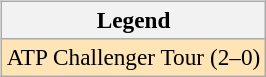<table>
<tr valign=top>
<td><br><table class=wikitable style=font-size:97%>
<tr>
<th>Legend</th>
</tr>
<tr bgcolor=moccasin>
<td>ATP Challenger Tour (2–0)</td>
</tr>
</table>
</td>
<td></td>
</tr>
</table>
